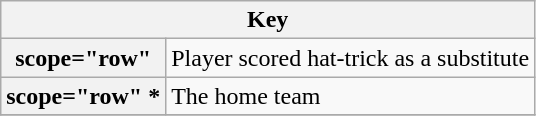<table class="wikitable plainrowheaders">
<tr>
<th colspan=2 scope="col">Key</th>
</tr>
<tr>
<th>scope="row"  </th>
<td>Player scored hat-trick as a substitute</td>
</tr>
<tr>
<th>scope="row"  *</th>
<td>The home team</td>
</tr>
<tr>
</tr>
</table>
